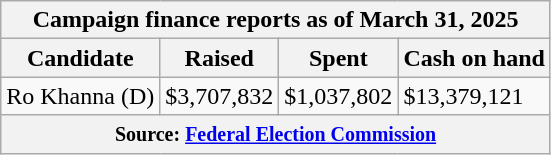<table class="wikitable sortable">
<tr>
<th colspan=4>Campaign finance reports as of March 31, 2025</th>
</tr>
<tr style="text-align:center;">
<th>Candidate</th>
<th>Raised</th>
<th>Spent</th>
<th>Cash on hand</th>
</tr>
<tr>
<td>Ro Khanna (D)</td>
<td>$3,707,832</td>
<td>$1,037,802</td>
<td>$13,379,121</td>
</tr>
<tr>
<th colspan="4"><small>Source: <a href='#'>Federal Election Commission</a></small></th>
</tr>
</table>
